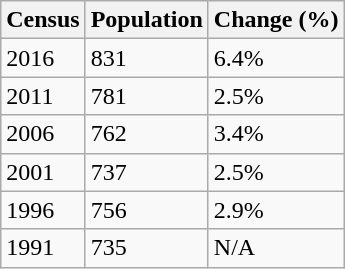<table class="wikitable">
<tr>
<th>Census</th>
<th>Population</th>
<th>Change (%)</th>
</tr>
<tr>
<td>2016</td>
<td>831</td>
<td> 6.4%</td>
</tr>
<tr>
<td>2011</td>
<td>781</td>
<td> 2.5%</td>
</tr>
<tr>
<td>2006</td>
<td>762</td>
<td> 3.4%</td>
</tr>
<tr>
<td>2001</td>
<td>737</td>
<td> 2.5%</td>
</tr>
<tr>
<td>1996</td>
<td>756</td>
<td> 2.9%</td>
</tr>
<tr>
<td>1991</td>
<td>735</td>
<td>N/A</td>
</tr>
</table>
